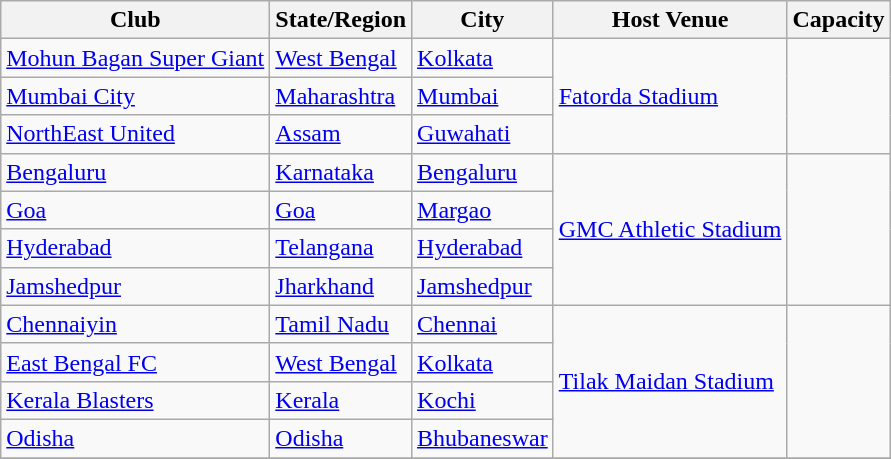<table class="wikitable sortable">
<tr>
<th>Club</th>
<th>State/Region</th>
<th>City</th>
<th>Host Venue</th>
<th>Capacity</th>
</tr>
<tr>
<td><a href='#'>Mohun Bagan Super Giant</a></td>
<td><a href='#'>West Bengal</a></td>
<td><a href='#'>Kolkata</a></td>
<td rowspan="3"><a href='#'>Fatorda Stadium</a></td>
<td rowspan="3" style="text-align:center"></td>
</tr>
<tr>
<td><a href='#'>Mumbai City</a></td>
<td><a href='#'>Maharashtra</a></td>
<td><a href='#'>Mumbai</a></td>
</tr>
<tr>
<td><a href='#'>NorthEast United</a></td>
<td><a href='#'>Assam</a></td>
<td><a href='#'>Guwahati</a></td>
</tr>
<tr>
<td><a href='#'>Bengaluru</a></td>
<td><a href='#'>Karnataka</a></td>
<td><a href='#'>Bengaluru</a></td>
<td rowspan="4"><a href='#'>GMC Athletic Stadium</a></td>
<td rowspan="4" style="text-align:center"></td>
</tr>
<tr>
<td><a href='#'>Goa</a></td>
<td><a href='#'>Goa</a></td>
<td><a href='#'>Margao</a></td>
</tr>
<tr>
<td><a href='#'>Hyderabad</a></td>
<td><a href='#'>Telangana</a></td>
<td><a href='#'>Hyderabad</a></td>
</tr>
<tr>
<td><a href='#'>Jamshedpur</a></td>
<td><a href='#'>Jharkhand</a></td>
<td><a href='#'>Jamshedpur</a></td>
</tr>
<tr>
<td><a href='#'>Chennaiyin</a></td>
<td><a href='#'>Tamil Nadu</a></td>
<td><a href='#'>Chennai</a></td>
<td rowspan="4"><a href='#'>Tilak Maidan Stadium</a></td>
<td rowspan="4" style="text-align:center"></td>
</tr>
<tr>
<td><a href='#'>East Bengal FC</a></td>
<td><a href='#'>West Bengal</a></td>
<td><a href='#'>Kolkata</a></td>
</tr>
<tr>
<td><a href='#'>Kerala Blasters</a></td>
<td><a href='#'>Kerala</a></td>
<td><a href='#'>Kochi</a></td>
</tr>
<tr>
<td><a href='#'>Odisha</a></td>
<td><a href='#'>Odisha</a></td>
<td><a href='#'>Bhubaneswar</a></td>
</tr>
<tr>
</tr>
</table>
